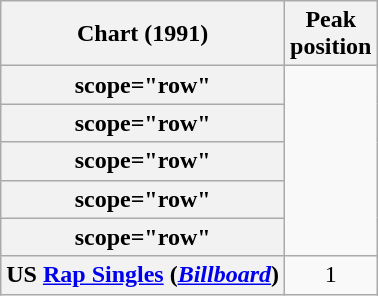<table class="wikitable sortable plainrowheaders" style="text-align:center;">
<tr>
<th scope="col">Chart (1991)</th>
<th scope="col">Peak<br>position</th>
</tr>
<tr>
<th>scope="row"</th>
</tr>
<tr>
<th>scope="row"</th>
</tr>
<tr>
<th>scope="row"</th>
</tr>
<tr>
<th>scope="row"</th>
</tr>
<tr>
<th>scope="row"</th>
</tr>
<tr>
<th scope="row">US <a href='#'>Rap Singles</a> (<a href='#'><em>Billboard</em></a>)</th>
<td>1</td>
</tr>
</table>
